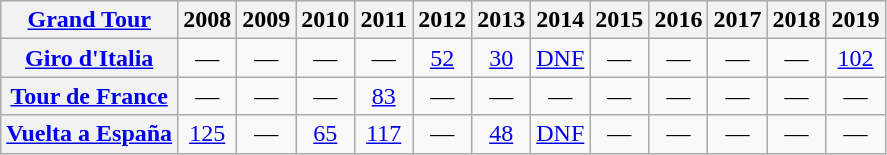<table class="wikitable plainrowheaders">
<tr>
<th scope="col"><a href='#'>Grand Tour</a></th>
<th scope="col">2008</th>
<th scope="col">2009</th>
<th scope="col">2010</th>
<th scope="col">2011</th>
<th scope="col">2012</th>
<th scope="col">2013</th>
<th scope="col">2014</th>
<th scope="col">2015</th>
<th scope="col">2016</th>
<th scope="col">2017</th>
<th scope="col">2018</th>
<th scope="col">2019</th>
</tr>
<tr style="text-align:center;">
<th scope="row"> <a href='#'>Giro d'Italia</a></th>
<td>—</td>
<td>—</td>
<td>—</td>
<td>—</td>
<td><a href='#'>52</a></td>
<td><a href='#'>30</a></td>
<td><a href='#'>DNF</a></td>
<td>—</td>
<td>—</td>
<td>—</td>
<td>—</td>
<td><a href='#'>102</a></td>
</tr>
<tr style="text-align:center;">
<th scope="row"> <a href='#'>Tour de France</a></th>
<td>—</td>
<td>—</td>
<td>—</td>
<td><a href='#'>83</a></td>
<td>—</td>
<td>—</td>
<td>—</td>
<td>—</td>
<td>—</td>
<td>—</td>
<td>—</td>
<td>—</td>
</tr>
<tr style="text-align:center;">
<th scope="row"> <a href='#'>Vuelta a España</a></th>
<td><a href='#'>125</a></td>
<td>—</td>
<td><a href='#'>65</a></td>
<td><a href='#'>117</a></td>
<td>—</td>
<td><a href='#'>48</a></td>
<td><a href='#'>DNF</a></td>
<td>—</td>
<td>—</td>
<td>—</td>
<td>—</td>
<td>—</td>
</tr>
</table>
